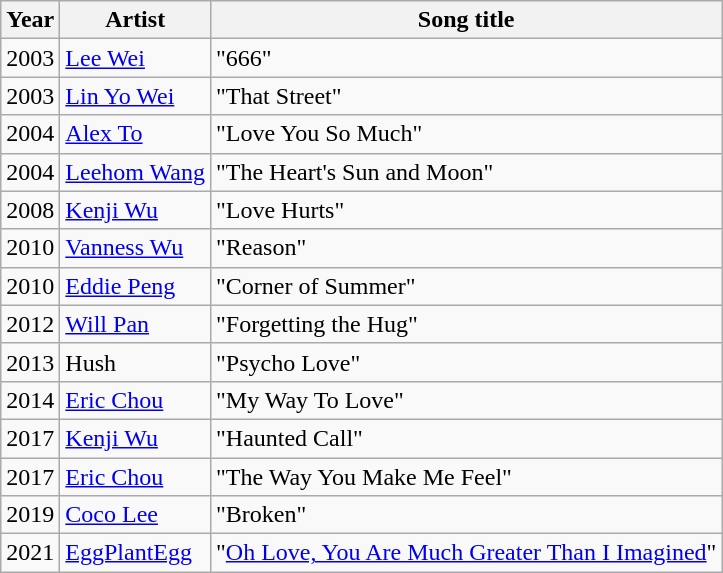<table class="wikitable sortable">
<tr>
<th>Year</th>
<th>Artist</th>
<th>Song title</th>
</tr>
<tr>
<td>2003</td>
<td><a href='#'>Lee Wei</a></td>
<td>"666"</td>
</tr>
<tr>
<td>2003</td>
<td><a href='#'>Lin Yo Wei</a></td>
<td>"That Street"</td>
</tr>
<tr>
<td>2004</td>
<td><a href='#'>Alex To</a></td>
<td>"Love You So Much"</td>
</tr>
<tr>
<td>2004</td>
<td><a href='#'>Leehom Wang</a></td>
<td>"The Heart's Sun and Moon"</td>
</tr>
<tr>
<td>2008</td>
<td><a href='#'>Kenji Wu</a></td>
<td>"Love Hurts"</td>
</tr>
<tr>
<td>2010</td>
<td><a href='#'>Vanness Wu</a></td>
<td>"Reason"</td>
</tr>
<tr>
<td>2010</td>
<td><a href='#'>Eddie Peng</a></td>
<td>"Corner of Summer"</td>
</tr>
<tr>
<td>2012</td>
<td><a href='#'>Will Pan</a></td>
<td>"Forgetting the Hug"</td>
</tr>
<tr>
<td>2013</td>
<td>Hush</td>
<td>"Psycho Love"</td>
</tr>
<tr>
<td>2014</td>
<td><a href='#'>Eric Chou</a></td>
<td>"My Way To Love"</td>
</tr>
<tr>
<td>2017</td>
<td><a href='#'>Kenji Wu</a></td>
<td>"Haunted Call"</td>
</tr>
<tr>
<td>2017</td>
<td><a href='#'>Eric Chou</a></td>
<td>"The Way You Make Me Feel"</td>
</tr>
<tr>
<td>2019</td>
<td><a href='#'>Coco Lee</a></td>
<td>"Broken"</td>
</tr>
<tr>
<td>2021</td>
<td><a href='#'>EggPlantEgg</a></td>
<td>"<a href='#'>Oh Love, You Are Much Greater Than I Imagined</a>"</td>
</tr>
</table>
